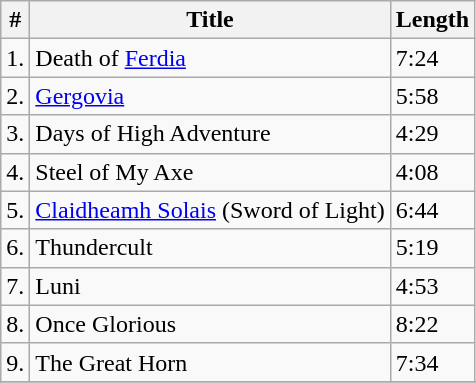<table class="wikitable">
<tr>
<th>#</th>
<th>Title</th>
<th>Length</th>
</tr>
<tr>
<td>1.</td>
<td>Death of <a href='#'>Ferdia</a></td>
<td>7:24</td>
</tr>
<tr>
<td>2.</td>
<td><a href='#'>Gergovia</a></td>
<td>5:58</td>
</tr>
<tr>
<td>3.</td>
<td>Days of High Adventure</td>
<td>4:29</td>
</tr>
<tr>
<td>4.</td>
<td>Steel of My Axe</td>
<td>4:08</td>
</tr>
<tr>
<td>5.</td>
<td><a href='#'>Claidheamh Solais</a> (Sword of Light)</td>
<td>6:44</td>
</tr>
<tr>
<td>6.</td>
<td>Thundercult</td>
<td>5:19</td>
</tr>
<tr>
<td>7.</td>
<td>Luni</td>
<td>4:53</td>
</tr>
<tr>
<td>8.</td>
<td>Once Glorious</td>
<td>8:22</td>
</tr>
<tr>
<td>9.</td>
<td>The Great Horn</td>
<td>7:34</td>
</tr>
<tr>
</tr>
</table>
